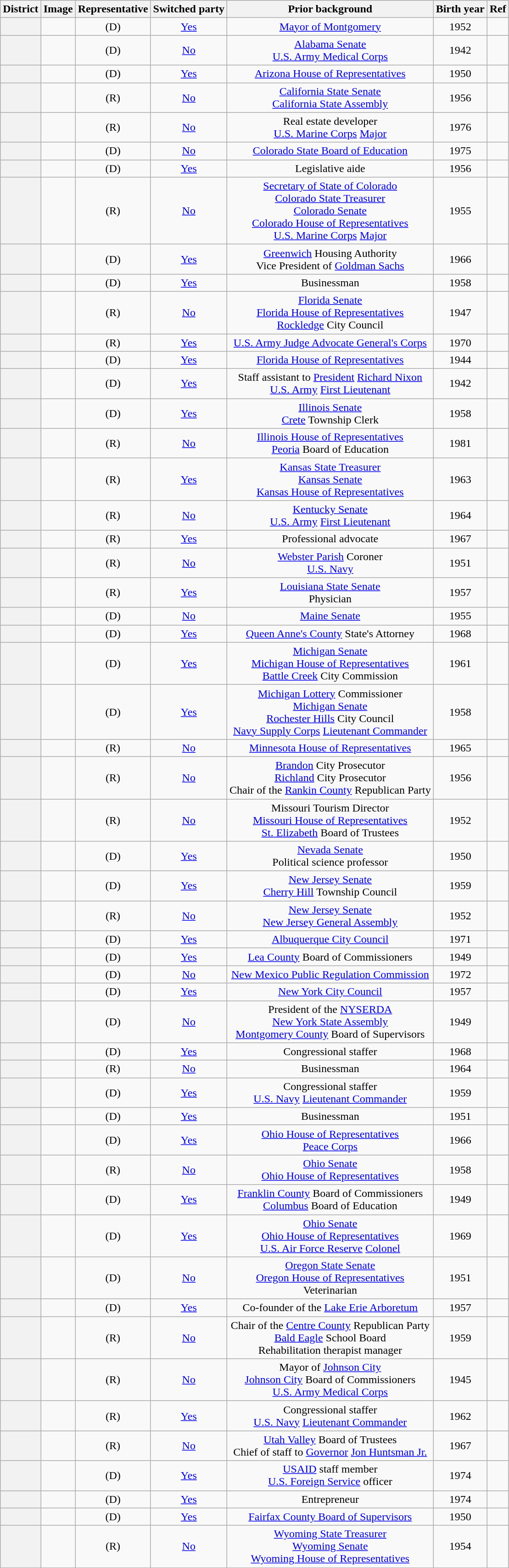<table class="sortable wikitable" style="text-align:center">
<tr>
<th>District</th>
<th>Image</th>
<th>Representative</th>
<th>Switched party</th>
<th>Prior background</th>
<th>Birth year</th>
<th>Ref</th>
</tr>
<tr>
<th></th>
<td></td>
<td> (D)</td>
<td><a href='#'>Yes</a><br></td>
<td><a href='#'>Mayor of Montgomery</a></td>
<td>1952</td>
<td></td>
</tr>
<tr>
<th></th>
<td></td>
<td> (D)</td>
<td><a href='#'>No</a><br></td>
<td><a href='#'>Alabama Senate</a><br><a href='#'>U.S. Army Medical Corps</a></td>
<td>1942</td>
<td></td>
</tr>
<tr>
<th></th>
<td></td>
<td> (D)</td>
<td><a href='#'>Yes</a><br></td>
<td><a href='#'>Arizona House of Representatives</a></td>
<td>1950</td>
<td></td>
</tr>
<tr>
<th></th>
<td></td>
<td> (R)</td>
<td><a href='#'>No</a><br></td>
<td><a href='#'>California State Senate</a><br><a href='#'>California State Assembly</a></td>
<td>1956</td>
<td></td>
</tr>
<tr>
<th></th>
<td></td>
<td> (R)</td>
<td><a href='#'>No</a><br></td>
<td>Real estate developer<br><a href='#'>U.S. Marine Corps</a> <a href='#'>Major</a></td>
<td>1976</td>
<td></td>
</tr>
<tr>
<th></th>
<td></td>
<td> (D)</td>
<td><a href='#'>No</a><br></td>
<td><a href='#'>Colorado State Board of Education</a></td>
<td>1975</td>
<td></td>
</tr>
<tr>
<th></th>
<td></td>
<td> (D)</td>
<td><a href='#'>Yes</a><br></td>
<td>Legislative aide</td>
<td>1956</td>
<td></td>
</tr>
<tr>
<th></th>
<td></td>
<td> (R)</td>
<td><a href='#'>No</a><br></td>
<td><a href='#'>Secretary of State of Colorado</a><br><a href='#'>Colorado State Treasurer</a><br><a href='#'>Colorado Senate</a><br><a href='#'>Colorado House of Representatives</a><br><a href='#'>U.S. Marine Corps</a> <a href='#'>Major</a></td>
<td>1955</td>
<td></td>
</tr>
<tr>
<th></th>
<td></td>
<td> (D)</td>
<td><a href='#'>Yes</a><br></td>
<td><a href='#'>Greenwich</a> Housing Authority<br>Vice President of <a href='#'>Goldman Sachs</a></td>
<td>1966</td>
<td></td>
</tr>
<tr>
<th></th>
<td></td>
<td> (D)</td>
<td><a href='#'>Yes</a><br></td>
<td>Businessman</td>
<td>1958</td>
<td></td>
</tr>
<tr>
<th></th>
<td></td>
<td> (R)</td>
<td><a href='#'>No</a><br></td>
<td><a href='#'>Florida Senate</a><br><a href='#'>Florida House of Representatives</a><br><a href='#'>Rockledge</a> City Council</td>
<td>1947</td>
<td></td>
</tr>
<tr>
<th></th>
<td></td>
<td> (R)</td>
<td><a href='#'>Yes</a><br></td>
<td><a href='#'>U.S. Army Judge Advocate General's Corps</a></td>
<td>1970</td>
<td></td>
</tr>
<tr>
<th></th>
<td></td>
<td> (D)</td>
<td><a href='#'>Yes</a><br></td>
<td><a href='#'>Florida House of Representatives</a></td>
<td>1944</td>
<td></td>
</tr>
<tr>
<th></th>
<td></td>
<td> (D)</td>
<td><a href='#'>Yes</a><br></td>
<td>Staff assistant to <a href='#'>President</a> <a href='#'>Richard Nixon</a><br><a href='#'>U.S. Army</a> <a href='#'>First Lieutenant</a></td>
<td>1942</td>
<td></td>
</tr>
<tr>
<th></th>
<td></td>
<td> (D)</td>
<td><a href='#'>Yes</a><br></td>
<td><a href='#'>Illinois Senate</a><br><a href='#'>Crete</a> Township Clerk</td>
<td>1958</td>
<td></td>
</tr>
<tr>
<th></th>
<td></td>
<td> (R)</td>
<td><a href='#'>No</a><br></td>
<td><a href='#'>Illinois House of Representatives</a><br><a href='#'>Peoria</a> Board of Education</td>
<td>1981</td>
<td></td>
</tr>
<tr>
<th></th>
<td></td>
<td> (R)</td>
<td><a href='#'>Yes</a><br></td>
<td><a href='#'>Kansas State Treasurer</a><br><a href='#'>Kansas Senate</a><br><a href='#'>Kansas House of Representatives</a></td>
<td>1963</td>
<td></td>
</tr>
<tr>
<th></th>
<td></td>
<td> (R)</td>
<td><a href='#'>No</a><br></td>
<td><a href='#'>Kentucky Senate</a><br><a href='#'>U.S. Army</a> <a href='#'>First Lieutenant</a></td>
<td>1964</td>
<td></td>
</tr>
<tr>
<th></th>
<td></td>
<td> (R)</td>
<td><a href='#'>Yes</a><br></td>
<td>Professional advocate</td>
<td>1967</td>
<td></td>
</tr>
<tr>
<th></th>
<td></td>
<td> (R)</td>
<td><a href='#'>No</a><br></td>
<td><a href='#'>Webster Parish</a> Coroner<br><a href='#'>U.S. Navy</a></td>
<td>1951</td>
<td></td>
</tr>
<tr>
<th></th>
<td></td>
<td> (R)</td>
<td><a href='#'>Yes</a><br></td>
<td><a href='#'>Louisiana State Senate</a><br>Physician</td>
<td>1957</td>
<td></td>
</tr>
<tr>
<th></th>
<td></td>
<td> (D)</td>
<td><a href='#'>No</a><br></td>
<td><a href='#'>Maine Senate</a></td>
<td>1955</td>
<td></td>
</tr>
<tr>
<th></th>
<td></td>
<td> (D)</td>
<td><a href='#'>Yes</a><br></td>
<td><a href='#'>Queen Anne's County</a> State's Attorney</td>
<td>1968</td>
<td></td>
</tr>
<tr>
<th></th>
<td></td>
<td> (D)</td>
<td><a href='#'>Yes</a><br></td>
<td><a href='#'>Michigan Senate</a><br><a href='#'>Michigan House of Representatives</a><br><a href='#'>Battle Creek</a> City Commission</td>
<td>1961</td>
<td></td>
</tr>
<tr>
<th></th>
<td></td>
<td> (D)</td>
<td><a href='#'>Yes</a><br></td>
<td><a href='#'>Michigan Lottery</a> Commissioner<br><a href='#'>Michigan Senate</a><br><a href='#'>Rochester Hills</a> City Council<br><a href='#'>Navy Supply Corps</a> <a href='#'>Lieutenant Commander</a></td>
<td>1958</td>
<td></td>
</tr>
<tr>
<th></th>
<td></td>
<td> (R)</td>
<td><a href='#'>No</a><br></td>
<td><a href='#'>Minnesota House of Representatives</a></td>
<td>1965</td>
<td></td>
</tr>
<tr>
<th></th>
<td></td>
<td> (R)</td>
<td><a href='#'>No</a><br></td>
<td><a href='#'>Brandon</a> City Prosecutor<br><a href='#'>Richland</a> City Prosecutor<br>Chair of the <a href='#'>Rankin County</a> Republican Party</td>
<td>1956</td>
<td></td>
</tr>
<tr>
<th></th>
<td></td>
<td> (R)</td>
<td><a href='#'>No</a><br></td>
<td>Missouri Tourism Director<br><a href='#'>Missouri House of Representatives</a><br><a href='#'>St. Elizabeth</a> Board of Trustees</td>
<td>1952</td>
<td></td>
</tr>
<tr>
<th></th>
<td></td>
<td> (D)</td>
<td><a href='#'>Yes</a><br></td>
<td><a href='#'>Nevada Senate</a><br>Political science professor</td>
<td>1950</td>
<td></td>
</tr>
<tr>
<th></th>
<td></td>
<td> (D)</td>
<td><a href='#'>Yes</a><br></td>
<td><a href='#'>New Jersey Senate</a><br><a href='#'>Cherry Hill</a> Township Council</td>
<td>1959</td>
<td></td>
</tr>
<tr>
<th></th>
<td></td>
<td> (R)</td>
<td><a href='#'>No</a><br></td>
<td><a href='#'>New Jersey Senate</a><br><a href='#'>New Jersey General Assembly</a></td>
<td>1952</td>
<td></td>
</tr>
<tr>
<th></th>
<td></td>
<td> (D)</td>
<td><a href='#'>Yes</a><br></td>
<td><a href='#'>Albuquerque City Council</a></td>
<td>1971</td>
<td></td>
</tr>
<tr>
<th></th>
<td></td>
<td> (D)</td>
<td><a href='#'>Yes</a><br></td>
<td><a href='#'>Lea County</a> Board of Commissioners</td>
<td>1949</td>
<td></td>
</tr>
<tr>
<th></th>
<td></td>
<td> (D)</td>
<td><a href='#'>No</a><br></td>
<td><a href='#'>New Mexico Public Regulation Commission</a></td>
<td>1972</td>
<td></td>
</tr>
<tr>
<th></th>
<td></td>
<td> (D)</td>
<td><a href='#'>Yes</a><br></td>
<td><a href='#'>New York City Council</a></td>
<td>1957</td>
<td></td>
</tr>
<tr>
<th></th>
<td></td>
<td> (D)</td>
<td><a href='#'>No</a><br></td>
<td>President of the <a href='#'>NYSERDA</a><br><a href='#'>New York State Assembly</a><br><a href='#'>Montgomery County</a> Board of Supervisors</td>
<td>1949</td>
<td></td>
</tr>
<tr>
<th></th>
<td></td>
<td> (D)</td>
<td><a href='#'>Yes</a><br></td>
<td>Congressional staffer</td>
<td>1968</td>
<td></td>
</tr>
<tr>
<th></th>
<td></td>
<td> (R)</td>
<td><a href='#'>No</a><br></td>
<td>Businessman</td>
<td>1964</td>
<td></td>
</tr>
<tr>
<th></th>
<td></td>
<td> (D)</td>
<td><a href='#'>Yes</a><br></td>
<td>Congressional staffer<br><a href='#'>U.S. Navy</a> <a href='#'>Lieutenant Commander</a></td>
<td>1959</td>
<td></td>
</tr>
<tr>
<th></th>
<td></td>
<td> (D)</td>
<td><a href='#'>Yes</a><br></td>
<td>Businessman</td>
<td>1951</td>
<td></td>
</tr>
<tr>
<th></th>
<td></td>
<td> (D)</td>
<td><a href='#'>Yes</a><br></td>
<td><a href='#'>Ohio House of Representatives</a><br><a href='#'>Peace Corps</a></td>
<td>1966</td>
<td></td>
</tr>
<tr>
<th></th>
<td></td>
<td> (R)</td>
<td><a href='#'>No</a><br></td>
<td><a href='#'>Ohio Senate</a><br><a href='#'>Ohio House of Representatives</a></td>
<td>1958</td>
<td></td>
</tr>
<tr>
<th></th>
<td></td>
<td> (D)</td>
<td><a href='#'>Yes</a><br></td>
<td><a href='#'>Franklin County</a> Board of Commissioners<br><a href='#'>Columbus</a> Board of Education</td>
<td>1949</td>
<td></td>
</tr>
<tr>
<th></th>
<td></td>
<td> (D)</td>
<td><a href='#'>Yes</a><br></td>
<td><a href='#'>Ohio Senate</a><br><a href='#'>Ohio House of Representatives</a><br><a href='#'>U.S. Air Force Reserve</a> <a href='#'>Colonel</a></td>
<td>1969</td>
<td></td>
</tr>
<tr>
<th></th>
<td></td>
<td> (D)</td>
<td><a href='#'>No</a><br></td>
<td><a href='#'>Oregon State Senate</a><br><a href='#'>Oregon House of Representatives</a><br>Veterinarian</td>
<td>1951</td>
<td></td>
</tr>
<tr>
<th></th>
<td></td>
<td> (D)</td>
<td><a href='#'>Yes</a><br></td>
<td>Co-founder of the <a href='#'>Lake Erie Arboretum</a></td>
<td>1957</td>
<td></td>
</tr>
<tr>
<th></th>
<td></td>
<td> (R)</td>
<td><a href='#'>No</a><br></td>
<td>Chair of the <a href='#'>Centre County</a> Republican Party<br><a href='#'>Bald Eagle</a> School Board<br>Rehabilitation therapist manager</td>
<td>1959</td>
<td></td>
</tr>
<tr>
<th></th>
<td></td>
<td> (R)</td>
<td><a href='#'>No</a><br></td>
<td>Mayor of <a href='#'>Johnson City</a><br><a href='#'>Johnson City</a> Board of Commissioners<br><a href='#'>U.S. Army Medical Corps</a></td>
<td>1945</td>
<td></td>
</tr>
<tr>
<th></th>
<td></td>
<td> (R)</td>
<td><a href='#'>Yes</a><br></td>
<td>Congressional staffer<br><a href='#'>U.S. Navy</a> <a href='#'>Lieutenant Commander</a></td>
<td>1962</td>
<td></td>
</tr>
<tr>
<th></th>
<td></td>
<td> (R)</td>
<td><a href='#'>No</a><br></td>
<td><a href='#'>Utah Valley</a> Board of Trustees<br>Chief of staff to <a href='#'>Governor</a> <a href='#'>Jon Huntsman Jr.</a></td>
<td>1967</td>
<td></td>
</tr>
<tr>
<th></th>
<td></td>
<td> (D)</td>
<td><a href='#'>Yes</a><br></td>
<td><a href='#'>USAID</a> staff member<br><a href='#'>U.S. Foreign Service</a> officer</td>
<td>1974</td>
<td></td>
</tr>
<tr>
<th></th>
<td></td>
<td> (D)</td>
<td><a href='#'>Yes</a><br></td>
<td>Entrepreneur</td>
<td>1974</td>
<td></td>
</tr>
<tr>
<th></th>
<td></td>
<td> (D)</td>
<td><a href='#'>Yes</a><br></td>
<td><a href='#'>Fairfax County Board of Supervisors</a></td>
<td>1950</td>
<td></td>
</tr>
<tr>
<th></th>
<td></td>
<td> (R)</td>
<td><a href='#'>No</a><br></td>
<td><a href='#'>Wyoming State Treasurer</a><br><a href='#'>Wyoming Senate</a><br><a href='#'>Wyoming House of Representatives</a></td>
<td>1954</td>
<td></td>
</tr>
</table>
